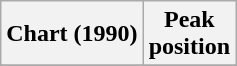<table class="wikitable plainrowheaders" style="text-align:center">
<tr>
<th scope="col">Chart (1990)</th>
<th scope="col">Peak<br>position</th>
</tr>
<tr>
</tr>
</table>
